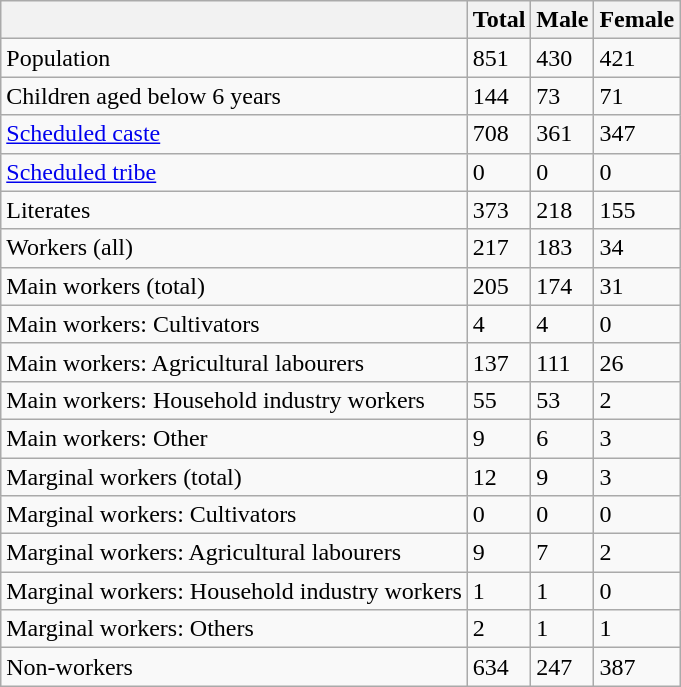<table class="wikitable sortable">
<tr>
<th></th>
<th>Total</th>
<th>Male</th>
<th>Female</th>
</tr>
<tr>
<td>Population</td>
<td>851</td>
<td>430</td>
<td>421</td>
</tr>
<tr>
<td>Children aged below 6 years</td>
<td>144</td>
<td>73</td>
<td>71</td>
</tr>
<tr>
<td><a href='#'>Scheduled caste</a></td>
<td>708</td>
<td>361</td>
<td>347</td>
</tr>
<tr>
<td><a href='#'>Scheduled tribe</a></td>
<td>0</td>
<td>0</td>
<td>0</td>
</tr>
<tr>
<td>Literates</td>
<td>373</td>
<td>218</td>
<td>155</td>
</tr>
<tr>
<td>Workers (all)</td>
<td>217</td>
<td>183</td>
<td>34</td>
</tr>
<tr>
<td>Main workers (total)</td>
<td>205</td>
<td>174</td>
<td>31</td>
</tr>
<tr>
<td>Main workers: Cultivators</td>
<td>4</td>
<td>4</td>
<td>0</td>
</tr>
<tr>
<td>Main workers: Agricultural labourers</td>
<td>137</td>
<td>111</td>
<td>26</td>
</tr>
<tr>
<td>Main workers: Household industry workers</td>
<td>55</td>
<td>53</td>
<td>2</td>
</tr>
<tr>
<td>Main workers: Other</td>
<td>9</td>
<td>6</td>
<td>3</td>
</tr>
<tr>
<td>Marginal workers (total)</td>
<td>12</td>
<td>9</td>
<td>3</td>
</tr>
<tr>
<td>Marginal workers: Cultivators</td>
<td>0</td>
<td>0</td>
<td>0</td>
</tr>
<tr>
<td>Marginal workers: Agricultural labourers</td>
<td>9</td>
<td>7</td>
<td>2</td>
</tr>
<tr>
<td>Marginal workers: Household industry workers</td>
<td>1</td>
<td>1</td>
<td>0</td>
</tr>
<tr>
<td>Marginal workers: Others</td>
<td>2</td>
<td>1</td>
<td>1</td>
</tr>
<tr>
<td>Non-workers</td>
<td>634</td>
<td>247</td>
<td>387</td>
</tr>
</table>
